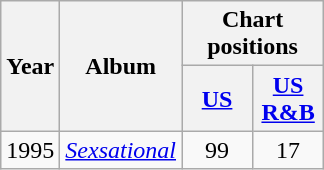<table class="wikitable">
<tr>
<th rowspan="2">Year</th>
<th rowspan="2">Album</th>
<th colspan="2">Chart positions</th>
</tr>
<tr>
<th width="40"><a href='#'>US</a></th>
<th width="40"><a href='#'>US R&B</a></th>
</tr>
<tr>
<td>1995</td>
<td><em><a href='#'>Sexsational</a></em></td>
<td style="text-align:center;">99</td>
<td style="text-align:center;">17</td>
</tr>
</table>
